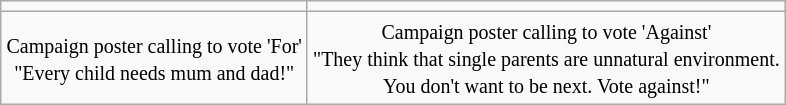<table class="wikitable" style="text-align:left; float:right; margin-right:10px; margin-left:5px;">
<tr>
<td style="text-align:left;"></td>
<td style="text-align:center;"></td>
</tr>
<tr style="text-align:center;">
<td><small>Campaign poster calling to vote 'For'<br>"Every child needs mum and dad!"</small></td>
<td><small>Campaign poster calling to vote 'Against'<br>"They think that single parents are unnatural environment.<br>You don't want to be next. Vote against!"</small></td>
</tr>
</table>
